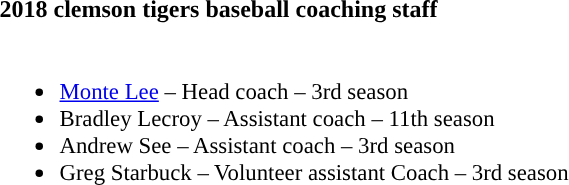<table class="toccolours" style="text-align: left;">
<tr>
<th colspan="9">2018 clemson tigers baseball coaching staff</th>
</tr>
<tr>
<td style="font-size: 95%;" valign="top"><br><ul><li><a href='#'>Monte Lee</a> – Head coach – 3rd season</li><li>Bradley Lecroy – Assistant coach – 11th season</li><li>Andrew See – Assistant coach – 3rd season</li><li>Greg Starbuck – Volunteer assistant Coach – 3rd season</li></ul></td>
</tr>
</table>
